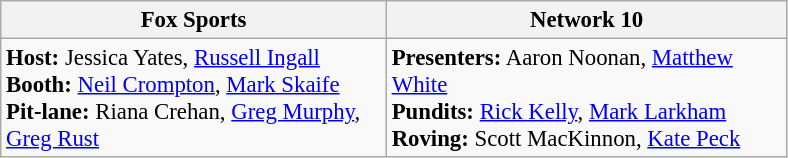<table class="wikitable" style="font-size: 95%;">
<tr>
<th width=250px>Fox Sports</th>
<th width=260px>Network 10</th>
</tr>
<tr>
<td><strong>Host:</strong> Jessica Yates, <a href='#'>Russell Ingall</a><br><strong>Booth:</strong> <a href='#'>Neil Crompton</a>, <a href='#'>Mark Skaife</a><br><strong>Pit-lane:</strong> Riana Crehan, <a href='#'>Greg Murphy</a>, <a href='#'>Greg Rust</a></td>
<td><strong>Presenters:</strong> Aaron Noonan, <a href='#'>Matthew White</a><br><strong>Pundits:</strong> <a href='#'>Rick Kelly</a>, <a href='#'>Mark Larkham</a><br><strong>Roving:</strong> Scott MacKinnon, <a href='#'>Kate Peck</a></td>
</tr>
</table>
